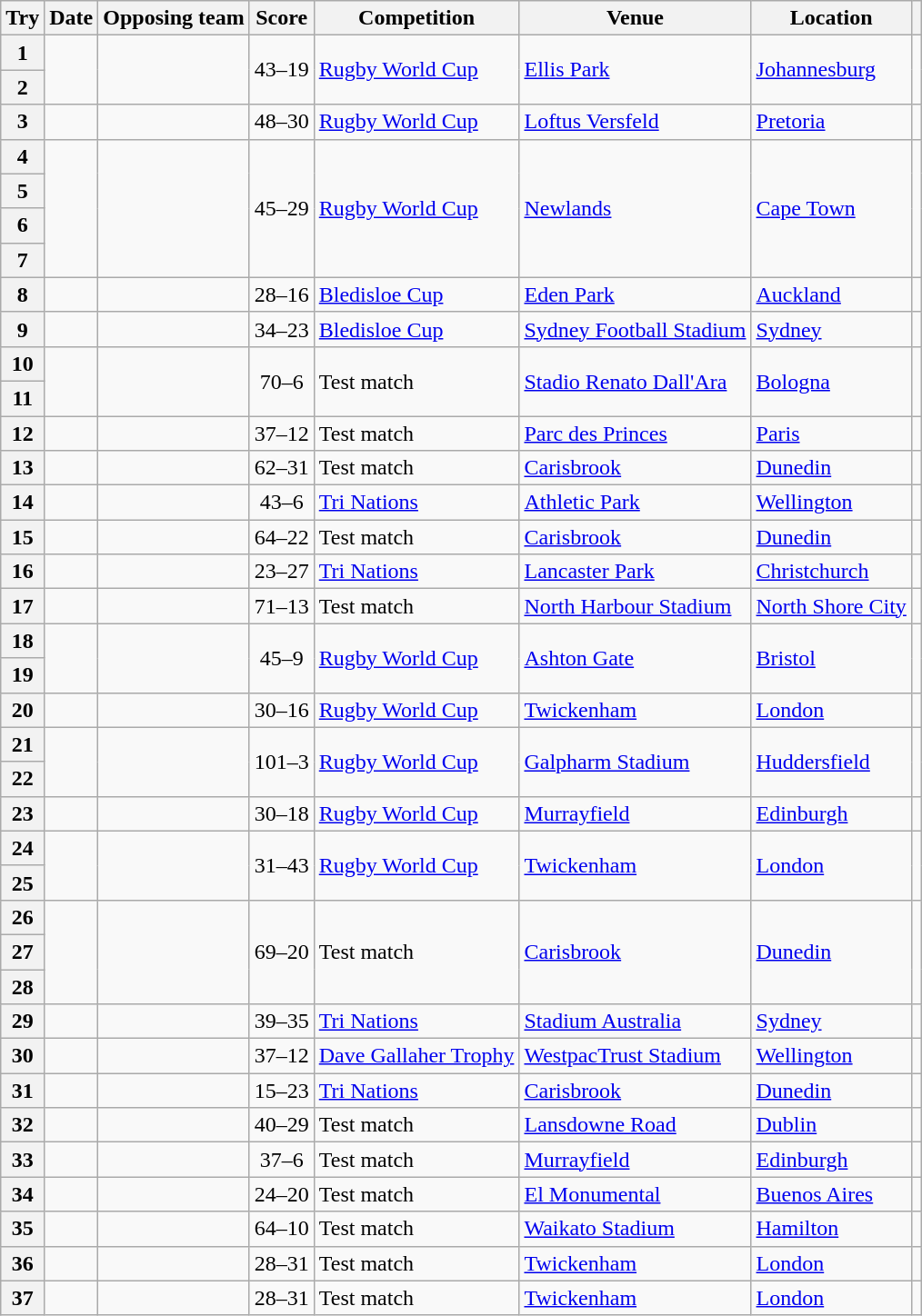<table class="wikitable sortable plainrowheaders">
<tr>
<th scope="col">Try</th>
<th scope="col">Date</th>
<th scope="col">Opposing team</th>
<th scope="col">Score</th>
<th scope="col">Competition</th>
<th scope="col">Venue</th>
<th scope="col">Location</th>
<th scope="col" class="unsortable"></th>
</tr>
<tr>
<th scope="row">1</th>
<td rowspan = "2"></td>
<td rowspan = "2"></td>
<td rowspan = "2" align="center">43–19</td>
<td rowspan = "2"><a href='#'>Rugby World Cup</a></td>
<td rowspan = "2"><a href='#'>Ellis Park</a></td>
<td rowspan = "2"><a href='#'>Johannesburg</a></td>
<td rowspan = "2"></td>
</tr>
<tr>
<th scope="row">2</th>
</tr>
<tr>
<th scope="row">3</th>
<td></td>
<td></td>
<td align="center">48–30</td>
<td><a href='#'>Rugby World Cup</a></td>
<td><a href='#'>Loftus Versfeld</a></td>
<td><a href='#'>Pretoria</a></td>
<td></td>
</tr>
<tr>
<th scope="row">4</th>
<td rowspan="4"></td>
<td rowspan="4"></td>
<td rowspan="4" align="center">45–29</td>
<td rowspan="4"><a href='#'>Rugby World Cup</a></td>
<td rowspan="4"><a href='#'>Newlands</a></td>
<td rowspan="4"><a href='#'>Cape Town</a></td>
<td rowspan="4"></td>
</tr>
<tr>
<th scope="row">5</th>
</tr>
<tr>
<th scope="row">6</th>
</tr>
<tr>
<th scope="row">7</th>
</tr>
<tr>
<th scope="row">8</th>
<td></td>
<td></td>
<td align="center">28–16</td>
<td><a href='#'>Bledisloe Cup</a></td>
<td><a href='#'>Eden Park</a></td>
<td><a href='#'>Auckland</a></td>
<td></td>
</tr>
<tr>
<th scope="row">9</th>
<td></td>
<td></td>
<td align="center">34–23</td>
<td><a href='#'>Bledisloe Cup</a></td>
<td><a href='#'>Sydney Football Stadium</a></td>
<td><a href='#'>Sydney</a></td>
<td></td>
</tr>
<tr>
<th scope="row">10</th>
<td rowspan="2"></td>
<td rowspan="2"></td>
<td rowspan="2" align="center">70–6</td>
<td rowspan="2">Test match</td>
<td rowspan="2"><a href='#'>Stadio Renato Dall'Ara</a></td>
<td rowspan="2"><a href='#'>Bologna</a></td>
<td rowspan="2"></td>
</tr>
<tr>
<th scope="row">11</th>
</tr>
<tr>
<th scope="row">12</th>
<td></td>
<td></td>
<td align="center">37–12</td>
<td>Test match</td>
<td><a href='#'>Parc des Princes</a></td>
<td><a href='#'>Paris</a></td>
<td></td>
</tr>
<tr>
<th scope="row">13</th>
<td></td>
<td></td>
<td align="center">62–31</td>
<td>Test match</td>
<td><a href='#'>Carisbrook</a></td>
<td><a href='#'>Dunedin</a></td>
<td></td>
</tr>
<tr>
<th scope="row">14</th>
<td></td>
<td></td>
<td align="center">43–6</td>
<td><a href='#'>Tri Nations</a></td>
<td><a href='#'>Athletic Park</a></td>
<td><a href='#'>Wellington</a></td>
<td></td>
</tr>
<tr>
<th scope="row">15</th>
<td></td>
<td></td>
<td align="center">64–22</td>
<td>Test match</td>
<td><a href='#'>Carisbrook</a></td>
<td><a href='#'>Dunedin</a></td>
<td></td>
</tr>
<tr>
<th scope="row">16</th>
<td></td>
<td></td>
<td align="center">23–27</td>
<td><a href='#'>Tri Nations</a></td>
<td><a href='#'>Lancaster Park</a></td>
<td><a href='#'>Christchurch</a></td>
<td></td>
</tr>
<tr>
<th scope="row">17</th>
<td></td>
<td></td>
<td align="center">71–13</td>
<td>Test match</td>
<td><a href='#'>North Harbour Stadium</a></td>
<td><a href='#'>North Shore City</a></td>
<td></td>
</tr>
<tr>
<th scope="row">18</th>
<td rowspan="2"></td>
<td rowspan="2"></td>
<td rowspan="2" align="center">45–9</td>
<td rowspan="2"><a href='#'>Rugby World Cup</a></td>
<td rowspan="2"><a href='#'>Ashton Gate</a></td>
<td rowspan="2"><a href='#'>Bristol</a></td>
<td rowspan="2"></td>
</tr>
<tr>
<th scope="row">19</th>
</tr>
<tr>
<th scope="row">20</th>
<td></td>
<td></td>
<td align="center">30–16</td>
<td><a href='#'>Rugby World Cup</a></td>
<td><a href='#'>Twickenham</a></td>
<td><a href='#'>London</a></td>
<td></td>
</tr>
<tr>
<th scope="row">21</th>
<td rowspan="2"></td>
<td rowspan="2"></td>
<td rowspan="2" align="center">101–3</td>
<td rowspan="2"><a href='#'>Rugby World Cup</a></td>
<td rowspan="2"><a href='#'>Galpharm Stadium</a></td>
<td rowspan="2"><a href='#'>Huddersfield</a></td>
<td rowspan="2"></td>
</tr>
<tr>
<th scope="row">22</th>
</tr>
<tr>
<th scope="row">23</th>
<td></td>
<td></td>
<td align="center">30–18</td>
<td><a href='#'>Rugby World Cup</a></td>
<td><a href='#'>Murrayfield</a></td>
<td><a href='#'>Edinburgh</a></td>
<td></td>
</tr>
<tr>
<th scope="row">24</th>
<td rowspan="2"></td>
<td rowspan="2"></td>
<td rowspan="2" align="center">31–43</td>
<td rowspan="2"><a href='#'>Rugby World Cup</a></td>
<td rowspan="2"><a href='#'>Twickenham</a></td>
<td rowspan="2"><a href='#'>London</a></td>
<td rowspan="2"></td>
</tr>
<tr>
<th scope="row">25</th>
</tr>
<tr>
<th scope="row">26</th>
<td rowspan="3"></td>
<td rowspan="3"></td>
<td rowspan="3" align="center">69–20</td>
<td rowspan="3">Test match</td>
<td rowspan="3"><a href='#'>Carisbrook</a></td>
<td rowspan="3"><a href='#'>Dunedin</a></td>
<td rowspan="3"></td>
</tr>
<tr>
<th scope="row">27</th>
</tr>
<tr>
<th scope="row">28</th>
</tr>
<tr>
<th scope="row">29</th>
<td></td>
<td></td>
<td align="center">39–35</td>
<td><a href='#'>Tri Nations</a></td>
<td><a href='#'>Stadium Australia</a></td>
<td><a href='#'>Sydney</a></td>
<td></td>
</tr>
<tr>
<th scope="row">30</th>
<td></td>
<td></td>
<td align="center">37–12</td>
<td><a href='#'>Dave Gallaher Trophy</a></td>
<td><a href='#'>WestpacTrust Stadium</a></td>
<td><a href='#'>Wellington</a></td>
<td></td>
</tr>
<tr>
<th scope="row">31</th>
<td></td>
<td></td>
<td align="center">15–23</td>
<td><a href='#'>Tri Nations</a></td>
<td><a href='#'>Carisbrook</a></td>
<td><a href='#'>Dunedin</a></td>
<td></td>
</tr>
<tr>
<th scope="row">32</th>
<td></td>
<td></td>
<td align="center">40–29</td>
<td>Test match</td>
<td><a href='#'>Lansdowne Road</a></td>
<td><a href='#'>Dublin</a></td>
<td></td>
</tr>
<tr>
<th scope="row">33</th>
<td></td>
<td></td>
<td align="center">37–6</td>
<td>Test match</td>
<td><a href='#'>Murrayfield</a></td>
<td><a href='#'>Edinburgh</a></td>
<td></td>
</tr>
<tr>
<th scope="row">34</th>
<td></td>
<td></td>
<td align="center">24–20</td>
<td>Test match</td>
<td><a href='#'>El Monumental</a></td>
<td><a href='#'>Buenos Aires</a></td>
<td></td>
</tr>
<tr>
<th scope="row">35</th>
<td></td>
<td></td>
<td align="center">64–10</td>
<td>Test match</td>
<td><a href='#'>Waikato Stadium</a></td>
<td><a href='#'>Hamilton</a></td>
<td></td>
</tr>
<tr>
<th scope="row">36</th>
<td rowspan="1"></td>
<td rowspan="1"></td>
<td rowspan="1"  align="center">28–31</td>
<td rowspan="1">Test match</td>
<td rowspan="1"><a href='#'>Twickenham</a></td>
<td rowspan="1"><a href='#'>London</a></td>
<td rowspan="1"></td>
</tr>
<tr>
<th scope="row">37</th>
<td rowspan="1"></td>
<td rowspan="1"></td>
<td rowspan="1"  align="center">28–31</td>
<td rowspan="1">Test match</td>
<td rowspan="1"><a href='#'>Twickenham</a></td>
<td rowspan="1"><a href='#'>London</a></td>
<td rowspan="1"></td>
</tr>
</table>
